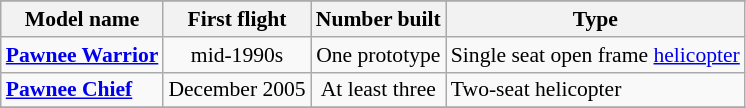<table class="wikitable" align=center style="font-size:90%;">
<tr>
</tr>
<tr style="background:#efefef;">
<th>Model name</th>
<th>First flight</th>
<th>Number built</th>
<th>Type</th>
</tr>
<tr>
<td align=left><strong><a href='#'>Pawnee Warrior</a></strong></td>
<td align=center>mid-1990s</td>
<td align=center>One prototype</td>
<td align=left>Single seat open frame <a href='#'>helicopter</a></td>
</tr>
<tr>
<td align=left><strong><a href='#'>Pawnee Chief</a></strong></td>
<td align=center>December 2005</td>
<td align=center>At least three</td>
<td align=left>Two-seat helicopter</td>
</tr>
<tr>
</tr>
</table>
